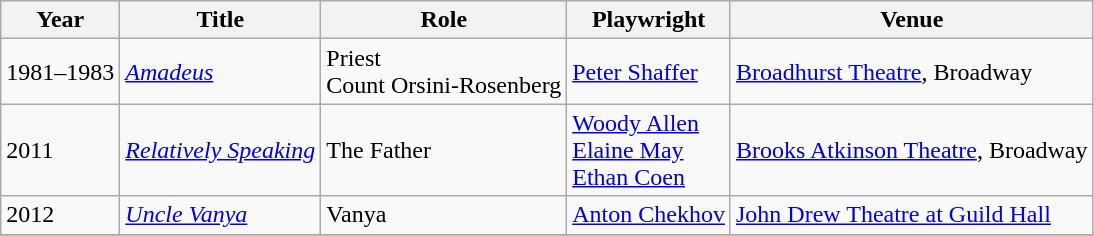<table class="wikitable">
<tr>
<th>Year</th>
<th>Title</th>
<th>Role</th>
<th>Playwright</th>
<th class="unsortable">Venue</th>
</tr>
<tr>
<td>1981–1983</td>
<td><em><a href='#'>Amadeus</a></em></td>
<td>Priest <br>Count Orsini-Rosenberg</td>
<td><a href='#'>Peter Shaffer</a></td>
<td><a href='#'>Broadhurst Theatre</a>, Broadway</td>
</tr>
<tr>
<td>2011</td>
<td><em><a href='#'>Relatively Speaking</a></em></td>
<td>The Father</td>
<td><a href='#'>Woody Allen</a> <br><a href='#'>Elaine May</a> <br><a href='#'>Ethan Coen</a></td>
<td><a href='#'>Brooks Atkinson Theatre</a>, Broadway</td>
</tr>
<tr>
<td>2012</td>
<td><em><a href='#'>Uncle Vanya</a></em></td>
<td>Vanya</td>
<td><a href='#'>Anton Chekhov</a></td>
<td><a href='#'>John Drew Theatre at Guild Hall</a></td>
</tr>
<tr>
</tr>
</table>
